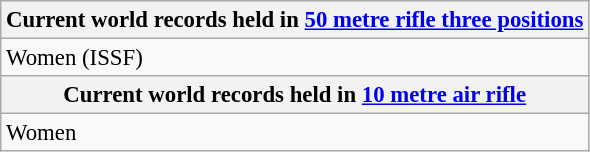<table class="wikitable" style="font-size: 95%">
<tr>
<th colspan=7>Current world records held in <a href='#'>50 metre rifle three positions</a></th>
</tr>
<tr>
<td>Women (ISSF)<br></td>
</tr>
<tr>
<th colspan=7>Current world records held in <a href='#'>10 metre air rifle</a></th>
</tr>
<tr>
<td rowspan=3>Women<br></td>
</tr>
<tr>
</tr>
</table>
